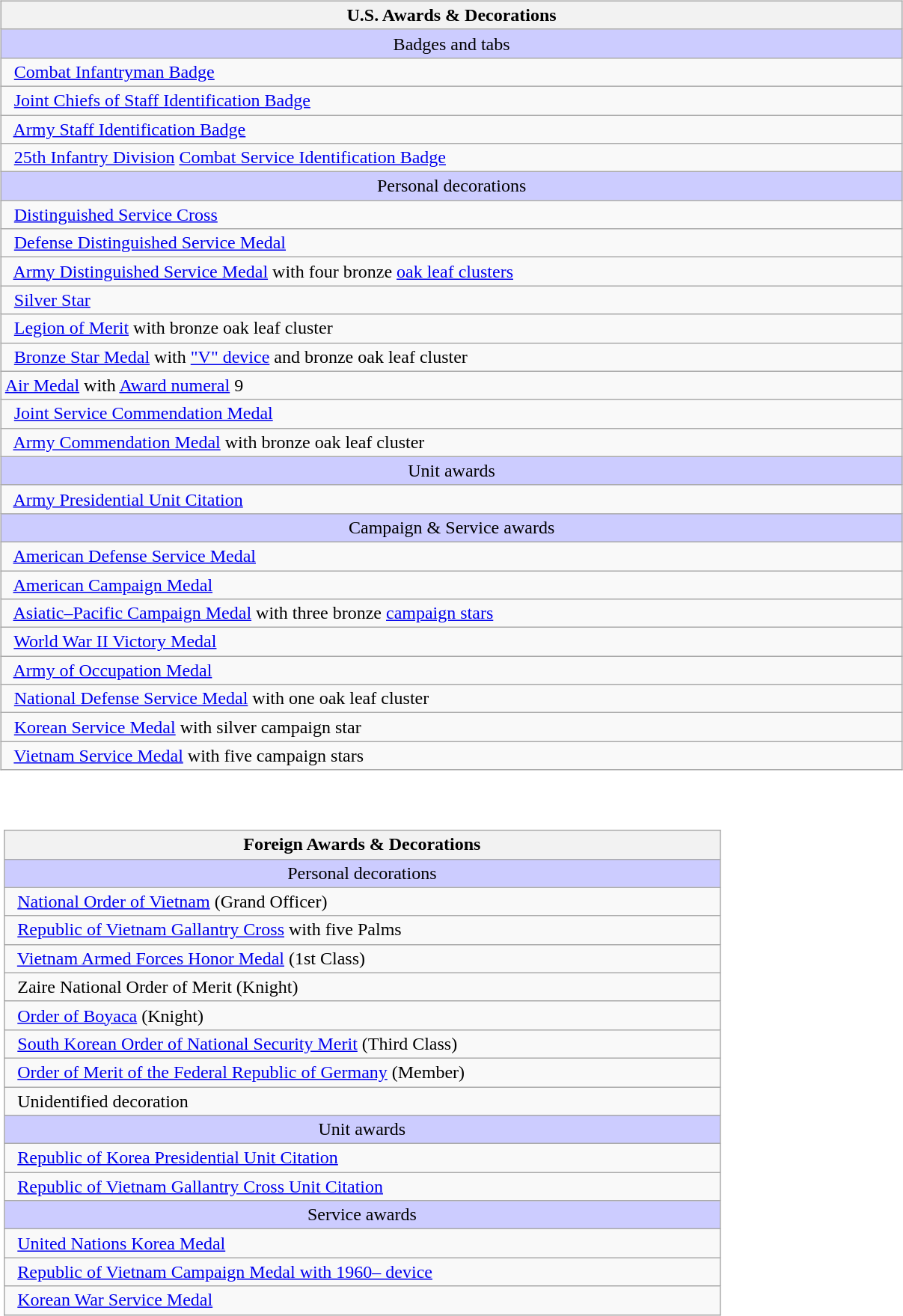<table width="80%">
<tr>
<td valign="top" width="80%"><br><table class="wikitable" width="80%">
<tr>
<th>U.S. Awards & Decorations</th>
</tr>
<tr style="background:#ccccff;" align="center">
<td>Badges and tabs</td>
</tr>
<tr>
<td>  <a href='#'>Combat Infantryman Badge</a></td>
</tr>
<tr>
<td>  <a href='#'>Joint Chiefs of Staff Identification Badge</a></td>
</tr>
<tr>
<td>  <a href='#'>Army Staff Identification Badge</a></td>
</tr>
<tr>
<td>  <a href='#'>25th Infantry Division</a> <a href='#'>Combat Service Identification Badge</a></td>
</tr>
<tr style="background:#ccccff;" align=center>
<td>Personal decorations</td>
</tr>
<tr>
<td>  <a href='#'>Distinguished Service Cross</a></td>
</tr>
<tr>
<td>  <a href='#'>Defense Distinguished Service Medal</a></td>
</tr>
<tr>
<td>  <a href='#'>Army Distinguished Service Medal</a> with four bronze <a href='#'>oak leaf clusters</a></td>
</tr>
<tr>
<td>  <a href='#'>Silver Star</a></td>
</tr>
<tr>
<td>  <a href='#'>Legion of Merit</a> with bronze oak leaf cluster</td>
</tr>
<tr>
<td>  <a href='#'>Bronze Star Medal</a> with <a href='#'>"V" device</a> and bronze oak leaf cluster</td>
</tr>
<tr>
<td><span></span>  <a href='#'>Air Medal</a> with <a href='#'>Award numeral</a> 9</td>
</tr>
<tr>
<td>  <a href='#'>Joint Service Commendation Medal</a></td>
</tr>
<tr>
<td>  <a href='#'>Army Commendation Medal</a> with bronze oak leaf cluster</td>
</tr>
<tr style="background:#ccccff;" align=center>
<td>Unit awards</td>
</tr>
<tr>
<td>  <a href='#'>Army Presidential Unit Citation</a></td>
</tr>
<tr style="background:#ccccff;" align=center>
<td>Campaign & Service awards</td>
</tr>
<tr>
<td>  <a href='#'>American Defense Service Medal</a></td>
</tr>
<tr>
<td>  <a href='#'>American Campaign Medal</a></td>
</tr>
<tr>
<td>  <a href='#'>Asiatic–Pacific Campaign Medal</a> with three bronze <a href='#'>campaign stars</a></td>
</tr>
<tr>
<td>  <a href='#'>World War II Victory Medal</a></td>
</tr>
<tr>
<td>  <a href='#'>Army of Occupation Medal</a></td>
</tr>
<tr>
<td>  <a href='#'>National Defense Service Medal</a> with one oak leaf cluster</td>
</tr>
<tr>
<td>  <a href='#'>Korean Service Medal</a> with silver campaign star</td>
</tr>
<tr>
<td>  <a href='#'>Vietnam Service Medal</a> with five campaign stars</td>
</tr>
</table>
<table width="80%">
<tr>
<td valign="top" width="80%"><br><table class="wikitable" width="80%">
<tr>
<th>Foreign Awards & Decorations</th>
</tr>
<tr style="background:#ccccff;" align=center>
<td>Personal decorations</td>
</tr>
<tr>
<td>  <a href='#'>National Order of Vietnam</a> (Grand Officer)</td>
</tr>
<tr>
<td>  <a href='#'>Republic of Vietnam Gallantry Cross</a> with five Palms</td>
</tr>
<tr>
<td>  <a href='#'>Vietnam Armed Forces Honor Medal</a> (1st Class)</td>
</tr>
<tr>
<td>  Zaire National Order of Merit (Knight)</td>
</tr>
<tr>
<td>  <a href='#'>Order of Boyaca</a> (Knight)</td>
</tr>
<tr>
<td>  <a href='#'>South Korean Order of National Security Merit</a> (Third Class)</td>
</tr>
<tr>
<td>  <a href='#'>Order of Merit of the Federal Republic of Germany</a> (Member)</td>
</tr>
<tr>
<td>  Unidentified decoration</td>
</tr>
<tr style="background:#ccccff;" align=center>
<td>Unit awards</td>
</tr>
<tr>
<td>  <a href='#'>Republic of Korea Presidential Unit Citation</a></td>
</tr>
<tr>
<td>  <a href='#'>Republic of Vietnam Gallantry Cross Unit Citation</a></td>
</tr>
<tr style="background:#ccccff;" align=center>
<td>Service awards</td>
</tr>
<tr>
<td>  <a href='#'>United Nations Korea Medal</a></td>
</tr>
<tr>
<td>  <a href='#'>Republic of Vietnam Campaign Medal with 1960– device</a></td>
</tr>
<tr>
<td>  <a href='#'>Korean War Service Medal</a></td>
</tr>
</table>
</td>
</tr>
</table>
</td>
</tr>
</table>
